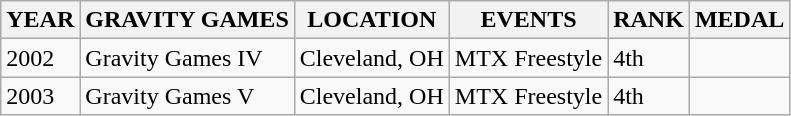<table class="wikitable">
<tr>
<th>YEAR</th>
<th>GRAVITY GAMES</th>
<th>LOCATION</th>
<th>EVENTS</th>
<th>RANK</th>
<th>MEDAL</th>
</tr>
<tr>
<td>2002</td>
<td>Gravity Games IV</td>
<td>Cleveland, OH</td>
<td>MTX Freestyle</td>
<td>4th</td>
<td></td>
</tr>
<tr>
<td>2003</td>
<td>Gravity Games V</td>
<td>Cleveland, OH</td>
<td>MTX Freestyle</td>
<td>4th</td>
<td></td>
</tr>
</table>
